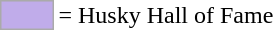<table>
<tr>
<td style="background-color:#C0ACEA; border:1px solid #aaaaaa; width:2em;"></td>
<td>= Husky Hall of Fame</td>
</tr>
</table>
